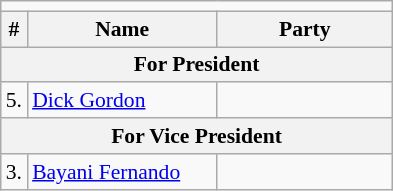<table class=wikitable style="font-size:90%">
<tr>
<td colspan=4 bgcolor=></td>
</tr>
<tr>
<th>#</th>
<th width=120px>Name</th>
<th colspan=2 width=110px>Party</th>
</tr>
<tr>
<th colspan=5>For President</th>
</tr>
<tr>
<td>5.</td>
<td><a href='#'>Dick Gordon</a></td>
<td></td>
</tr>
<tr>
<th colspan=5>For Vice President</th>
</tr>
<tr>
<td>3.</td>
<td><a href='#'>Bayani Fernando</a></td>
<td></td>
</tr>
</table>
